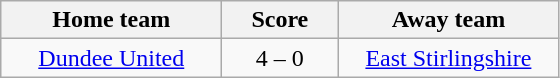<table class="wikitable" style="text-align: center">
<tr>
<th width=140>Home team</th>
<th width=70>Score</th>
<th width=140>Away team</th>
</tr>
<tr>
<td><a href='#'>Dundee United</a></td>
<td>4 – 0</td>
<td><a href='#'>East Stirlingshire</a></td>
</tr>
</table>
